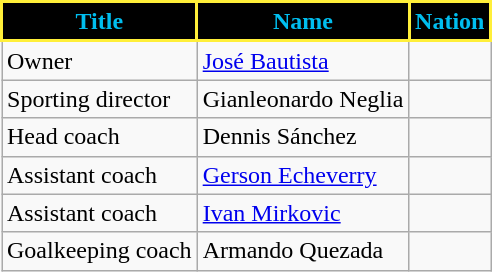<table class="wikitable sortable">
<tr>
<th scope="col" style="background:#000000; color:#00BEEF; border:2px solid #FFEF39;;">Title</th>
<th scope="col" style="background:#000000; color:#00BEEF; border:2px solid #FFEF39;;">Name</th>
<th scope="col" style="background:#000000; color:#00BEEF; border:2px solid #FFEF39;;">Nation</th>
</tr>
<tr>
<td>Owner</td>
<td><a href='#'>José Bautista</a></td>
<td></td>
</tr>
<tr>
<td>Sporting director</td>
<td>Gianleonardo Neglia</td>
<td></td>
</tr>
<tr>
<td>Head coach</td>
<td>Dennis Sánchez</td>
<td></td>
</tr>
<tr>
<td>Assistant coach</td>
<td><a href='#'>Gerson Echeverry</a></td>
<td></td>
</tr>
<tr>
<td>Assistant coach</td>
<td><a href='#'>Ivan Mirkovic</a></td>
<td></td>
</tr>
<tr>
<td>Goalkeeping coach</td>
<td>Armando Quezada</td>
<td></td>
</tr>
</table>
